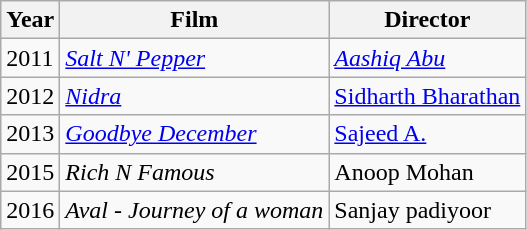<table class="wikitable sortable">
<tr>
<th>Year</th>
<th>Film</th>
<th>Director</th>
</tr>
<tr>
<td>2011</td>
<td><em><a href='#'>Salt N' Pepper</a></em></td>
<td><em><a href='#'>Aashiq Abu</a></em></td>
</tr>
<tr>
<td>2012</td>
<td><em><a href='#'>Nidra</a></em></td>
<td><a href='#'>Sidharth Bharathan</a></td>
</tr>
<tr>
<td>2013</td>
<td><em><a href='#'>Goodbye December</a></em></td>
<td><a href='#'>Sajeed A.</a></td>
</tr>
<tr>
<td>2015</td>
<td><em>Rich N Famous</em></td>
<td>Anoop Mohan</td>
</tr>
<tr>
<td>2016</td>
<td><em> Aval - Journey of a woman </em></td>
<td>Sanjay padiyoor</td>
</tr>
</table>
